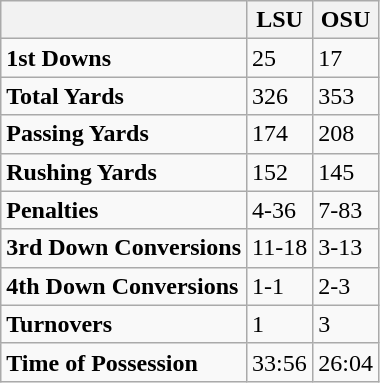<table class="wikitable">
<tr>
<th></th>
<th>LSU</th>
<th>OSU</th>
</tr>
<tr>
<td><strong>1st Downs</strong></td>
<td>25</td>
<td>17</td>
</tr>
<tr>
<td><strong>Total Yards</strong></td>
<td>326</td>
<td>353</td>
</tr>
<tr>
<td><strong>Passing Yards</strong></td>
<td>174</td>
<td>208</td>
</tr>
<tr>
<td><strong>Rushing Yards</strong></td>
<td>152</td>
<td>145</td>
</tr>
<tr>
<td><strong>Penalties</strong></td>
<td>4-36</td>
<td>7-83</td>
</tr>
<tr>
<td><strong>3rd Down Conversions</strong></td>
<td>11-18</td>
<td>3-13</td>
</tr>
<tr>
<td><strong>4th Down Conversions</strong></td>
<td>1-1</td>
<td>2-3</td>
</tr>
<tr>
<td><strong>Turnovers</strong></td>
<td>1</td>
<td>3</td>
</tr>
<tr>
<td><strong>Time of Possession</strong></td>
<td>33:56</td>
<td>26:04</td>
</tr>
</table>
